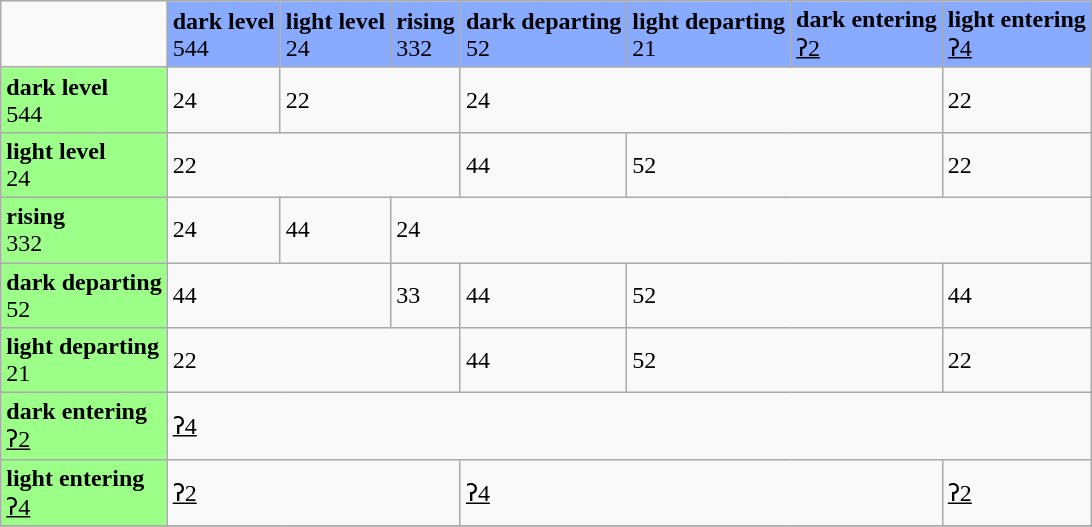<table class=wikitable>
<tr>
<td></td>
<td bgcolor="#88AAFF"><strong>dark level</strong><br>544</td>
<td bgcolor="#88AAFF"><strong>light level</strong><br>24</td>
<td bgcolor="#88AAFF"><strong>rising</strong><br>332</td>
<td bgcolor="#88AAFF"><strong>dark departing</strong><br>52</td>
<td bgcolor="#88AAFF"><strong>light departing</strong><br>21</td>
<td bgcolor="#88AAFF"><strong>dark entering</strong><br><u>ʔ2</u></td>
<td bgcolor="#88AAFF"><strong>light entering</strong><br><u>ʔ4</u></td>
</tr>
<tr>
<td bgcolor="#9CFF88"><strong>dark level</strong><br>544</td>
<td>24</td>
<td colspan="2">22</td>
<td colspan="3">24</td>
<td>22</td>
</tr>
<tr>
<td bgcolor="#9CFF88"><strong>light level</strong><br>24</td>
<td colspan="3">22</td>
<td>44</td>
<td colspan="2">52</td>
<td>22</td>
</tr>
<tr>
<td bgcolor="#9CFF88"><strong>rising</strong><br>332</td>
<td>24</td>
<td>44</td>
<td colspan="5">24</td>
</tr>
<tr>
<td bgcolor="#9CFF88"><strong>dark departing</strong><br>52</td>
<td colspan="2">44</td>
<td>33</td>
<td>44</td>
<td colspan="2">52</td>
<td>44</td>
</tr>
<tr>
<td bgcolor="#9CFF88"><strong>light departing</strong><br>21</td>
<td colspan="3">22</td>
<td>44</td>
<td colspan="2">52</td>
<td>22</td>
</tr>
<tr>
<td bgcolor="#9CFF88"><strong>dark entering</strong><br><u>ʔ2</u></td>
<td colspan="7"><u>ʔ4</u></td>
</tr>
<tr>
<td bgcolor="#9CFF88"><strong>light entering</strong><br><u>ʔ4</u></td>
<td colspan="3"><u>ʔ2</u></td>
<td colspan="3"><u>ʔ4</u></td>
<td><u>ʔ2</u></td>
</tr>
<tr>
</tr>
</table>
